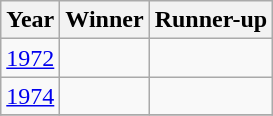<table class="wikitable">
<tr>
<th>Year</th>
<th>Winner</th>
<th>Runner-up</th>
</tr>
<tr>
<td><a href='#'>1972</a></td>
<td></td>
<td></td>
</tr>
<tr>
<td><a href='#'>1974</a></td>
<td></td>
<td></td>
</tr>
<tr>
</tr>
</table>
